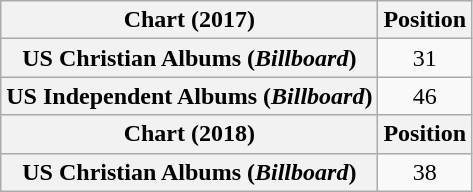<table class="wikitable sortable plainrowheaders" style="text-align:center">
<tr>
<th scope="col">Chart (2017)</th>
<th scope="col">Position</th>
</tr>
<tr>
<th scope="row">US Christian Albums (<em>Billboard</em>)</th>
<td>31</td>
</tr>
<tr>
<th scope="row">US Independent Albums (<em>Billboard</em>)</th>
<td>46</td>
</tr>
<tr>
<th scope="col">Chart (2018)</th>
<th scope="col">Position</th>
</tr>
<tr>
<th scope="row">US Christian Albums (<em>Billboard</em>)</th>
<td>38</td>
</tr>
</table>
